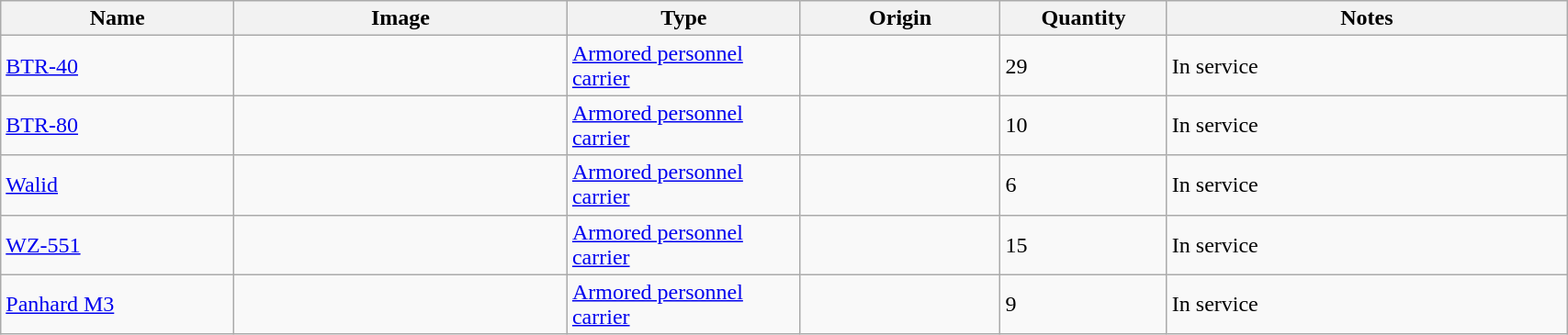<table class="wikitable" style="width:90%;">
<tr>
<th width=14%>Name</th>
<th width=20%>Image</th>
<th width=14%>Type</th>
<th width=12%>Origin</th>
<th width=10%>Quantity</th>
<th width=24%>Notes</th>
</tr>
<tr>
<td><a href='#'>BTR-40</a></td>
<td></td>
<td><a href='#'>Armored personnel carrier</a></td>
<td></td>
<td>29</td>
<td>In service</td>
</tr>
<tr>
<td><a href='#'>BTR-80</a></td>
<td></td>
<td><a href='#'>Armored personnel carrier</a></td>
<td></td>
<td>10</td>
<td>In service</td>
</tr>
<tr>
<td><a href='#'>Walid</a></td>
<td></td>
<td><a href='#'>Armored personnel carrier</a></td>
<td></td>
<td>6</td>
<td>In service</td>
</tr>
<tr>
<td><a href='#'>WZ-551</a></td>
<td></td>
<td><a href='#'>Armored personnel carrier</a></td>
<td></td>
<td>15</td>
<td>In service</td>
</tr>
<tr>
<td><a href='#'>Panhard M3</a></td>
<td></td>
<td><a href='#'>Armored personnel carrier</a></td>
<td></td>
<td>9</td>
<td>In service</td>
</tr>
</table>
